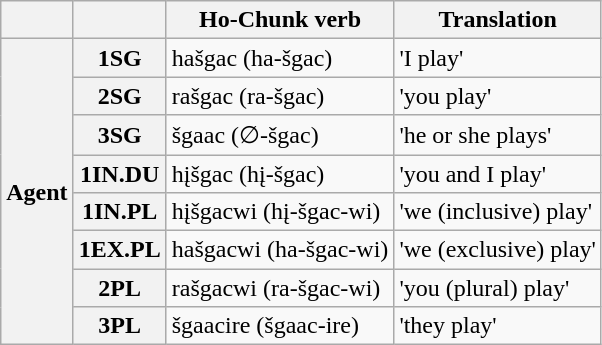<table class="wikitable">
<tr>
<th></th>
<th></th>
<th>Ho-Chunk verb</th>
<th>Translation</th>
</tr>
<tr>
<th rowspan="8">Agent</th>
<th>1SG</th>
<td>hašgac (ha-šgac)</td>
<td>'I play'</td>
</tr>
<tr>
<th>2SG</th>
<td>rašgac (ra-šgac)</td>
<td>'you play'</td>
</tr>
<tr>
<th>3SG</th>
<td>šgaac (∅-šgac)</td>
<td>'he or she plays'</td>
</tr>
<tr>
<th>1IN.DU</th>
<td>hįšgac (hį-šgac)</td>
<td>'you and I play'</td>
</tr>
<tr>
<th>1IN.PL</th>
<td>hįšgacwi (hį-šgac-wi)</td>
<td>'we (inclusive) play'</td>
</tr>
<tr>
<th>1EX.PL</th>
<td>hašgacwi (ha-šgac-wi)</td>
<td>'we (exclusive) play'</td>
</tr>
<tr>
<th>2PL</th>
<td>rašgacwi (ra-šgac-wi)</td>
<td>'you (plural) play'</td>
</tr>
<tr>
<th>3PL</th>
<td>šgaacire (šgaac-ire)</td>
<td>'they play'</td>
</tr>
</table>
